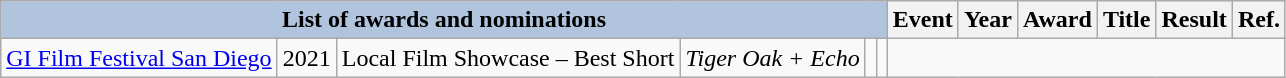<table class="wikitable">
<tr>
<th colspan="6" style="background:#B0C4DE;">List of awards and nominations</th>
<th>Event</th>
<th>Year</th>
<th>Award</th>
<th>Title</th>
<th>Result</th>
<th>Ref.</th>
</tr>
<tr>
<td><a href='#'>GI Film Festival San Diego</a></td>
<td>2021</td>
<td>Local Film Showcase – Best Short</td>
<td><em>Tiger Oak + Echo</em></td>
<td></td>
<td></td>
</tr>
</table>
